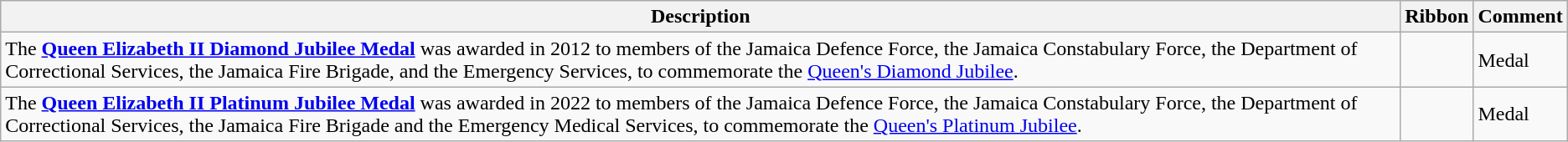<table class="wikitable">
<tr>
<th>Description</th>
<th>Ribbon</th>
<th>Comment</th>
</tr>
<tr>
<td>The <strong><a href='#'>Queen Elizabeth II Diamond Jubilee Medal</a></strong> was awarded in 2012 to members of the Jamaica Defence Force, the Jamaica Constabulary Force, the Department of Correctional Services, the Jamaica Fire Brigade, and the Emergency Services, to commemorate the <a href='#'>Queen's Diamond Jubilee</a>.</td>
<td></td>
<td>Medal</td>
</tr>
<tr>
<td>The <strong><a href='#'>Queen Elizabeth II Platinum Jubilee Medal</a></strong> was awarded in 2022 to members of the Jamaica Defence Force, the Jamaica Constabulary Force, the Department of Correctional Services, the Jamaica Fire Brigade and the Emergency Medical Services, to commemorate the <a href='#'>Queen's Platinum Jubilee</a>.</td>
<td></td>
<td>Medal</td>
</tr>
</table>
